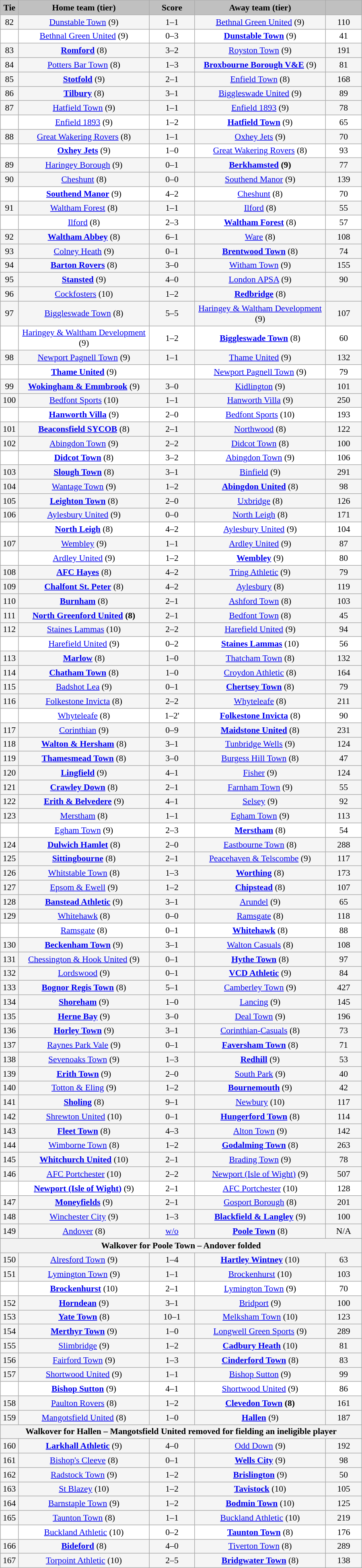<table class="wikitable" style="width: 600px; background:WhiteSmoke; text-align:center; font-size:90%">
<tr>
<td scope="col" style="width:  5.00%; background:silver;"><strong>Tie</strong></td>
<td scope="col" style="width: 36.25%; background:silver;"><strong>Home team (tier)</strong></td>
<td scope="col" style="width: 12.50%; background:silver;"><strong>Score</strong></td>
<td scope="col" style="width: 36.25%; background:silver;"><strong>Away team (tier)</strong></td>
<td scope="col" style="width: 10.00%; background:silver;"><strong></strong></td>
</tr>
<tr>
<td>82</td>
<td><a href='#'>Dunstable Town</a> (9)</td>
<td>1–1</td>
<td><a href='#'>Bethnal Green United</a> (9)</td>
<td>110</td>
</tr>
<tr style="background:white;">
<td><em></em></td>
<td><a href='#'>Bethnal Green United</a> (9)</td>
<td>0–3</td>
<td><strong><a href='#'>Dunstable Town</a></strong> (9)</td>
<td>41</td>
</tr>
<tr>
<td>83</td>
<td><strong><a href='#'>Romford</a></strong> (8)</td>
<td>3–2</td>
<td><a href='#'>Royston Town</a> (9)</td>
<td>191</td>
</tr>
<tr>
<td>84</td>
<td><a href='#'>Potters Bar Town</a> (8)</td>
<td>1–3</td>
<td><strong><a href='#'>Broxbourne Borough V&E</a></strong> (9)</td>
<td>81</td>
</tr>
<tr>
<td>85</td>
<td><strong><a href='#'>Stotfold</a></strong> (9)</td>
<td>2–1</td>
<td><a href='#'>Enfield Town</a> (8)</td>
<td>168</td>
</tr>
<tr>
<td>86</td>
<td><strong><a href='#'>Tilbury</a></strong> (8)</td>
<td>3–1</td>
<td><a href='#'>Biggleswade United</a> (9)</td>
<td>89</td>
</tr>
<tr>
<td>87</td>
<td><a href='#'>Hatfield Town</a> (9)</td>
<td>1–1</td>
<td><a href='#'>Enfield 1893</a> (9)</td>
<td>78</td>
</tr>
<tr style="background:white;">
<td><em></em></td>
<td><a href='#'>Enfield 1893</a> (9)</td>
<td>1–2</td>
<td><strong><a href='#'>Hatfield Town</a></strong> (9)</td>
<td>65</td>
</tr>
<tr>
<td>88</td>
<td><a href='#'>Great Wakering Rovers</a> (8)</td>
<td>1–1</td>
<td><a href='#'>Oxhey Jets</a> (9)</td>
<td>70</td>
</tr>
<tr style="background:white;">
<td><em></em></td>
<td><strong><a href='#'>Oxhey Jets</a></strong> (9)</td>
<td>1–0</td>
<td><a href='#'>Great Wakering Rovers</a> (8)</td>
<td>93</td>
</tr>
<tr>
<td>89</td>
<td><a href='#'>Haringey Borough</a> (9)</td>
<td>0–1</td>
<td><strong><a href='#'>Berkhamsted</a> (9)</strong></td>
<td>77</td>
</tr>
<tr>
<td>90</td>
<td><a href='#'>Cheshunt</a> (8)</td>
<td>0–0</td>
<td><a href='#'>Southend Manor</a> (9)</td>
<td>139</td>
</tr>
<tr style="background:white;">
<td><em></em></td>
<td><strong><a href='#'>Southend Manor</a></strong> (9)</td>
<td>4–2</td>
<td><a href='#'>Cheshunt</a> (8)</td>
<td>70</td>
</tr>
<tr>
<td>91</td>
<td><a href='#'>Waltham Forest</a> (8)</td>
<td>1–1</td>
<td><a href='#'>Ilford</a> (8)</td>
<td>55</td>
</tr>
<tr style="background:white;">
<td><em></em></td>
<td><a href='#'>Ilford</a> (8)</td>
<td>2–3 </td>
<td><strong><a href='#'>Waltham Forest</a></strong> (8)</td>
<td>57</td>
</tr>
<tr>
<td>92</td>
<td><strong><a href='#'>Waltham Abbey</a></strong> (8)</td>
<td>6–1</td>
<td><a href='#'>Ware</a> (8)</td>
<td>108</td>
</tr>
<tr>
<td>93</td>
<td><a href='#'>Colney Heath</a> (9)</td>
<td>0–1</td>
<td><strong><a href='#'>Brentwood Town</a></strong> (8)</td>
<td>74</td>
</tr>
<tr>
<td>94</td>
<td><strong><a href='#'>Barton Rovers</a></strong> (8)</td>
<td>3–0</td>
<td><a href='#'>Witham Town</a> (9)</td>
<td>155</td>
</tr>
<tr>
<td>95</td>
<td><strong><a href='#'>Stansted</a></strong> (9)</td>
<td>4–0</td>
<td><a href='#'>London APSA</a> (9)</td>
<td>90</td>
</tr>
<tr>
<td>96</td>
<td><a href='#'>Cockfosters</a> (10)</td>
<td>1–2</td>
<td><strong><a href='#'>Redbridge</a></strong> (8)</td>
<td></td>
</tr>
<tr>
<td>97</td>
<td><a href='#'>Biggleswade Town</a> (8)</td>
<td>5–5</td>
<td><a href='#'>Haringey & Waltham Development</a> (9)</td>
<td>107</td>
</tr>
<tr style="background:white;">
<td><em></em></td>
<td><a href='#'>Haringey & Waltham Development</a> (9)</td>
<td>1–2</td>
<td><strong><a href='#'>Biggleswade Town</a></strong> (8)</td>
<td>60</td>
</tr>
<tr>
<td>98</td>
<td><a href='#'>Newport Pagnell Town</a> (9)</td>
<td>1–1</td>
<td><a href='#'>Thame United</a> (9)</td>
<td>132</td>
</tr>
<tr style="background:white;">
<td><em></em></td>
<td><strong><a href='#'>Thame United</a></strong> (9)</td>
<td></td>
<td><a href='#'>Newport Pagnell Town</a> (9)</td>
<td>79</td>
</tr>
<tr>
<td>99</td>
<td><strong><a href='#'>Wokingham & Emmbrook</a></strong> (9)</td>
<td>3–0</td>
<td><a href='#'>Kidlington</a> (9)</td>
<td>101</td>
</tr>
<tr>
<td>100</td>
<td><a href='#'>Bedfont Sports</a> (10)</td>
<td>1–1</td>
<td><a href='#'>Hanworth Villa</a> (9)</td>
<td>250</td>
</tr>
<tr style="background:white;">
<td><em></em></td>
<td><strong><a href='#'>Hanworth Villa</a></strong> (9)</td>
<td>2–0</td>
<td><a href='#'>Bedfont Sports</a> (10)</td>
<td>193</td>
</tr>
<tr>
<td>101</td>
<td><strong><a href='#'>Beaconsfield SYCOB</a></strong> (8)</td>
<td>2–1</td>
<td><a href='#'>Northwood</a> (8)</td>
<td>122</td>
</tr>
<tr>
<td>102</td>
<td><a href='#'>Abingdon Town</a> (9)</td>
<td>2–2</td>
<td><a href='#'>Didcot Town</a> (8)</td>
<td>100</td>
</tr>
<tr style="background:white;">
<td><em></em></td>
<td><strong><a href='#'>Didcot Town</a></strong> (8)</td>
<td>3–2</td>
<td><a href='#'>Abingdon Town</a> (9)</td>
<td>106</td>
</tr>
<tr>
<td>103</td>
<td><strong><a href='#'>Slough Town</a></strong> (8)</td>
<td>3–1</td>
<td><a href='#'>Binfield</a> (9)</td>
<td>291</td>
</tr>
<tr>
<td>104</td>
<td><a href='#'>Wantage Town</a> (9)</td>
<td>1–2</td>
<td><strong><a href='#'>Abingdon United</a></strong> (8)</td>
<td>98</td>
</tr>
<tr>
<td>105</td>
<td><strong><a href='#'>Leighton Town</a></strong> (8)</td>
<td>2–0</td>
<td><a href='#'>Uxbridge</a> (8)</td>
<td>126</td>
</tr>
<tr>
<td>106</td>
<td><a href='#'>Aylesbury United</a> (9)</td>
<td>0–0</td>
<td><a href='#'>North Leigh</a> (8)</td>
<td>171</td>
</tr>
<tr style="background:white;">
<td><em></em></td>
<td><strong><a href='#'>North Leigh</a></strong> (8)</td>
<td>4–2</td>
<td><a href='#'>Aylesbury United</a> (9)</td>
<td>104</td>
</tr>
<tr>
<td>107</td>
<td><a href='#'>Wembley</a> (9)</td>
<td>1–1</td>
<td><a href='#'>Ardley United</a> (9)</td>
<td>87</td>
</tr>
<tr style="background:white;">
<td><em></em></td>
<td><a href='#'>Ardley United</a> (9)</td>
<td>1–2</td>
<td><strong><a href='#'>Wembley</a></strong> (9)</td>
<td>80</td>
</tr>
<tr>
<td>108</td>
<td><strong><a href='#'>AFC Hayes</a></strong> (8)</td>
<td>4–2</td>
<td><a href='#'>Tring Athletic</a> (9)</td>
<td>79</td>
</tr>
<tr>
<td>109</td>
<td><strong><a href='#'>Chalfont St. Peter</a></strong> (8)</td>
<td>4–2</td>
<td><a href='#'>Aylesbury</a> (8)</td>
<td>119</td>
</tr>
<tr>
<td>110</td>
<td><strong><a href='#'>Burnham</a></strong> (8)</td>
<td>2–1</td>
<td><a href='#'>Ashford Town</a> (8)</td>
<td>103</td>
</tr>
<tr>
<td>111</td>
<td><strong><a href='#'>North Greenford United</a> (8)</strong></td>
<td>2–1</td>
<td><a href='#'>Bedfont Town</a> (8)</td>
<td>45</td>
</tr>
<tr>
<td>112</td>
<td><a href='#'>Staines Lammas</a> (10)</td>
<td>2–2</td>
<td><a href='#'>Harefield United</a> (9)</td>
<td>94</td>
</tr>
<tr style="background:white;">
<td><em></em></td>
<td><a href='#'>Harefield United</a> (9)</td>
<td>0–2</td>
<td><strong><a href='#'>Staines Lammas</a></strong> (10)</td>
<td>56</td>
</tr>
<tr>
<td>113</td>
<td><strong><a href='#'>Marlow</a></strong> (8)</td>
<td>1–0</td>
<td><a href='#'>Thatcham Town</a> (8)</td>
<td>132</td>
</tr>
<tr>
<td>114</td>
<td><strong><a href='#'>Chatham Town</a></strong> (8)</td>
<td>1–0</td>
<td><a href='#'>Croydon Athletic</a> (8)</td>
<td>164</td>
</tr>
<tr>
<td>115</td>
<td><a href='#'>Badshot Lea</a> (9)</td>
<td>0–1</td>
<td><strong><a href='#'>Chertsey Town</a></strong> (8)</td>
<td>79</td>
</tr>
<tr>
<td>116</td>
<td><a href='#'>Folkestone Invicta</a> (8)</td>
<td>2–2</td>
<td><a href='#'>Whyteleafe</a> (8)</td>
<td>211</td>
</tr>
<tr style="background:white;">
<td><em></em></td>
<td><a href='#'>Whyteleafe</a> (8)</td>
<td>1–2'</td>
<td><strong><a href='#'>Folkestone Invicta</a></strong> (8)</td>
<td>90</td>
</tr>
<tr>
<td>117</td>
<td><a href='#'>Corinthian</a> (9)</td>
<td>0–9</td>
<td><strong><a href='#'>Maidstone United</a></strong> (8)</td>
<td>231</td>
</tr>
<tr>
<td>118</td>
<td><strong><a href='#'>Walton & Hersham</a></strong> (8)</td>
<td>3–1</td>
<td><a href='#'>Tunbridge Wells</a> (9)</td>
<td>124</td>
</tr>
<tr>
<td>119</td>
<td><strong><a href='#'>Thamesmead Town</a></strong> (8)</td>
<td>3–0</td>
<td><a href='#'>Burgess Hill Town</a> (8)</td>
<td>47</td>
</tr>
<tr>
<td>120</td>
<td><strong><a href='#'>Lingfield</a></strong> (9)</td>
<td>4–1</td>
<td><a href='#'>Fisher</a> (9)</td>
<td>124</td>
</tr>
<tr>
<td>121</td>
<td><strong><a href='#'>Crawley Down</a></strong> (8)</td>
<td>2–1</td>
<td><a href='#'>Farnham Town</a> (9)</td>
<td>55</td>
</tr>
<tr>
<td>122</td>
<td><strong><a href='#'>Erith & Belvedere</a></strong> (9)</td>
<td>4–1</td>
<td><a href='#'>Selsey</a> (9)</td>
<td>92</td>
</tr>
<tr>
<td>123</td>
<td><a href='#'>Merstham</a> (8)</td>
<td>1–1</td>
<td><a href='#'>Egham Town</a> (9)</td>
<td>113</td>
</tr>
<tr style="background:white;">
<td><em></em></td>
<td><a href='#'>Egham Town</a> (9)</td>
<td>2–3</td>
<td><strong><a href='#'>Merstham</a></strong> (8)</td>
<td>54</td>
</tr>
<tr>
<td>124</td>
<td><strong><a href='#'>Dulwich Hamlet</a></strong> (8)</td>
<td>2–0</td>
<td><a href='#'>Eastbourne Town</a> (8)</td>
<td>288</td>
</tr>
<tr>
<td>125</td>
<td><strong><a href='#'>Sittingbourne</a></strong> (8)</td>
<td>2–1</td>
<td><a href='#'>Peacehaven & Telscombe</a> (9)</td>
<td>117</td>
</tr>
<tr>
<td>126</td>
<td><a href='#'>Whitstable Town</a> (8)</td>
<td>1–3</td>
<td><strong><a href='#'>Worthing</a></strong> (8)</td>
<td>173</td>
</tr>
<tr>
<td>127</td>
<td><a href='#'>Epsom & Ewell</a> (9)</td>
<td>1–2</td>
<td><strong><a href='#'>Chipstead</a></strong> (8)</td>
<td>107</td>
</tr>
<tr>
<td>128</td>
<td><strong><a href='#'>Banstead Athletic</a></strong> (9)</td>
<td>3–1</td>
<td><a href='#'>Arundel</a> (9)</td>
<td>65</td>
</tr>
<tr>
<td>129</td>
<td><a href='#'>Whitehawk</a> (8)</td>
<td>0–0</td>
<td><a href='#'>Ramsgate</a> (8)</td>
<td>118</td>
</tr>
<tr style="background:white;">
<td><em></em></td>
<td><a href='#'>Ramsgate</a> (8)</td>
<td>0–1</td>
<td><strong><a href='#'>Whitehawk</a></strong> (8)</td>
<td>88</td>
</tr>
<tr>
<td>130</td>
<td><strong><a href='#'>Beckenham Town</a></strong> (9)</td>
<td>3–1</td>
<td><a href='#'>Walton Casuals</a> (8)</td>
<td>108</td>
</tr>
<tr>
<td>131</td>
<td><a href='#'>Chessington & Hook United</a> (9)</td>
<td>0–1</td>
<td><strong><a href='#'>Hythe Town</a></strong> (8)</td>
<td>97</td>
</tr>
<tr>
<td>132</td>
<td><a href='#'>Lordswood</a> (9)</td>
<td>0–1</td>
<td><strong><a href='#'>VCD Athletic</a></strong> (9)</td>
<td>84</td>
</tr>
<tr>
<td>133</td>
<td><strong><a href='#'>Bognor Regis Town</a></strong> (8)</td>
<td>5–1</td>
<td><a href='#'>Camberley Town</a> (9)</td>
<td>427</td>
</tr>
<tr>
<td>134</td>
<td><strong><a href='#'>Shoreham</a></strong> (9)</td>
<td>1–0</td>
<td><a href='#'>Lancing</a> (9)</td>
<td>145</td>
</tr>
<tr>
<td>135</td>
<td><strong><a href='#'>Herne Bay</a></strong> (9)</td>
<td>3–0</td>
<td><a href='#'>Deal Town</a> (9)</td>
<td>196</td>
</tr>
<tr>
<td>136</td>
<td><strong><a href='#'>Horley Town</a></strong> (9)</td>
<td>3–1</td>
<td><a href='#'>Corinthian-Casuals</a> (8)</td>
<td>73</td>
</tr>
<tr>
<td>137</td>
<td><a href='#'>Raynes Park Vale</a> (9)</td>
<td>0–1</td>
<td><strong><a href='#'>Faversham Town</a></strong> (8)</td>
<td>71</td>
</tr>
<tr>
<td>138</td>
<td><a href='#'>Sevenoaks Town</a> (9)</td>
<td>1–3</td>
<td><strong><a href='#'>Redhill</a></strong> (9)</td>
<td>53</td>
</tr>
<tr>
<td>139</td>
<td><strong><a href='#'>Erith Town</a></strong> (9)</td>
<td>2–0</td>
<td><a href='#'>South Park</a> (9)</td>
<td>40</td>
</tr>
<tr>
<td>140</td>
<td><a href='#'>Totton & Eling</a> (9)</td>
<td>1–2</td>
<td><strong><a href='#'>Bournemouth</a></strong> (9)</td>
<td>42</td>
</tr>
<tr>
<td>141</td>
<td><strong><a href='#'>Sholing</a></strong> (8)</td>
<td>9–1</td>
<td><a href='#'>Newbury</a> (10)</td>
<td>117</td>
</tr>
<tr>
<td>142</td>
<td><a href='#'>Shrewton United</a> (10)</td>
<td>0–1</td>
<td><strong><a href='#'>Hungerford Town</a></strong> (8)</td>
<td>114</td>
</tr>
<tr>
<td>143</td>
<td><strong><a href='#'>Fleet Town</a></strong> (8)</td>
<td>4–3</td>
<td><a href='#'>Alton Town</a> (9)</td>
<td>142</td>
</tr>
<tr>
<td>144</td>
<td><a href='#'>Wimborne Town</a> (8)</td>
<td>1–2</td>
<td><strong><a href='#'>Godalming Town</a></strong> (8)</td>
<td>263</td>
</tr>
<tr>
<td>145</td>
<td><strong><a href='#'>Whitchurch United</a></strong> (10)</td>
<td>2–1</td>
<td><a href='#'>Brading Town</a> (9)</td>
<td>78</td>
</tr>
<tr>
<td>146</td>
<td><a href='#'>AFC Portchester</a> (10)</td>
<td>2–2</td>
<td><a href='#'>Newport (Isle of Wight)</a> (9)</td>
<td>507</td>
</tr>
<tr style="background:white;">
<td><em></em></td>
<td><strong><a href='#'>Newport (Isle of Wight)</a></strong> (9)</td>
<td>2–1</td>
<td><a href='#'>AFC Portchester</a> (10)</td>
<td>128</td>
</tr>
<tr>
<td>147</td>
<td><strong><a href='#'>Moneyfields</a></strong> (9)</td>
<td>2–1</td>
<td><a href='#'>Gosport Borough</a> (8)</td>
<td>201</td>
</tr>
<tr>
<td>148</td>
<td><a href='#'>Winchester City</a> (9)</td>
<td>1–3</td>
<td><strong><a href='#'>Blackfield & Langley</a></strong> (9)</td>
<td>100</td>
</tr>
<tr>
<td>149</td>
<td><a href='#'>Andover</a> (8)</td>
<td><a href='#'>w/o</a></td>
<td><strong><a href='#'>Poole Town</a></strong> (8)</td>
<td>N/A</td>
</tr>
<tr>
<th colspan="5">Walkover for Poole Town – Andover folded</th>
</tr>
<tr>
<td>150</td>
<td><a href='#'>Alresford Town</a> (9)</td>
<td>1–4</td>
<td><strong><a href='#'>Hartley Wintney</a></strong> (10)</td>
<td>63</td>
</tr>
<tr>
<td>151</td>
<td><a href='#'>Lymington Town</a> (9)</td>
<td>1–1</td>
<td><a href='#'>Brockenhurst</a> (10)</td>
<td>103</td>
</tr>
<tr style="background:white;">
<td><em></em></td>
<td><strong><a href='#'>Brockenhurst</a></strong> (10)</td>
<td>2–1</td>
<td><a href='#'>Lymington Town</a> (9)</td>
<td>70</td>
</tr>
<tr>
<td>152</td>
<td><strong><a href='#'>Horndean</a></strong> (9)</td>
<td>3–1</td>
<td><a href='#'>Bridport</a> (9)</td>
<td>100</td>
</tr>
<tr>
<td>153</td>
<td><strong><a href='#'>Yate Town</a></strong> (8)</td>
<td>10–1</td>
<td><a href='#'>Melksham Town</a> (10)</td>
<td>123</td>
</tr>
<tr>
<td>154</td>
<td><strong><a href='#'>Merthyr Town</a></strong> (9)</td>
<td>1–0</td>
<td><a href='#'>Longwell Green Sports</a> (9)</td>
<td>289</td>
</tr>
<tr>
<td>155</td>
<td><a href='#'>Slimbridge</a> (9)</td>
<td>1–2</td>
<td><strong><a href='#'>Cadbury Heath</a></strong> (10)</td>
<td>81</td>
</tr>
<tr>
<td>156</td>
<td><a href='#'>Fairford Town</a> (9)</td>
<td>1–3</td>
<td><strong><a href='#'>Cinderford Town</a></strong> (8)</td>
<td>83</td>
</tr>
<tr>
<td>157</td>
<td><a href='#'>Shortwood United</a> (9)</td>
<td>1–1</td>
<td><a href='#'>Bishop Sutton</a> (9)</td>
<td>99</td>
</tr>
<tr style="background:white;">
<td><em></em></td>
<td><strong><a href='#'>Bishop Sutton</a></strong> (9)</td>
<td>4–1</td>
<td><a href='#'>Shortwood United</a> (9)</td>
<td>86</td>
</tr>
<tr>
<td>158</td>
<td><a href='#'>Paulton Rovers</a> (8)</td>
<td>1–2</td>
<td><strong><a href='#'>Clevedon Town</a> (8)</strong></td>
<td>161</td>
</tr>
<tr>
<td>159</td>
<td><a href='#'>Mangotsfield United</a> (8)</td>
<td>1–0</td>
<td><strong><a href='#'>Hallen</a></strong> (9)</td>
<td>187</td>
</tr>
<tr>
<th colspan="5">Walkover for Hallen – Mangotsfield United removed for fielding an ineligible player</th>
</tr>
<tr>
<td>160</td>
<td><strong><a href='#'>Larkhall Athletic</a></strong> (9)</td>
<td>4–0</td>
<td><a href='#'>Odd Down</a> (9)</td>
<td>192</td>
</tr>
<tr>
<td>161</td>
<td><a href='#'>Bishop's Cleeve</a> (8)</td>
<td>0–1</td>
<td><strong><a href='#'>Wells City</a></strong> (9)</td>
<td>98</td>
</tr>
<tr>
<td>162</td>
<td><a href='#'>Radstock Town</a> (9)</td>
<td>1–2</td>
<td><strong><a href='#'>Brislington</a></strong> (9)</td>
<td>50</td>
</tr>
<tr>
<td>163</td>
<td><a href='#'>St Blazey</a> (10)</td>
<td>1–2</td>
<td><strong><a href='#'>Tavistock</a></strong> (10)</td>
<td>105</td>
</tr>
<tr>
<td>164</td>
<td><a href='#'>Barnstaple Town</a> (9)</td>
<td>1–2</td>
<td><strong><a href='#'>Bodmin Town</a></strong> (10)</td>
<td>125</td>
</tr>
<tr>
<td>165</td>
<td><a href='#'>Taunton Town</a> (8)</td>
<td>1–1</td>
<td><a href='#'>Buckland Athletic</a> (10)</td>
<td>219</td>
</tr>
<tr style="background:white;">
<td><em></em></td>
<td><a href='#'>Buckland Athletic</a> (10)</td>
<td>0–2</td>
<td><strong><a href='#'>Taunton Town</a></strong> (8)</td>
<td>176</td>
</tr>
<tr>
<td>166</td>
<td><strong><a href='#'>Bideford</a></strong> (8)</td>
<td>4–0</td>
<td><a href='#'>Tiverton Town</a> (8)</td>
<td>289</td>
</tr>
<tr>
<td>167</td>
<td><a href='#'>Torpoint Athletic</a> (10)</td>
<td>2–5</td>
<td><strong><a href='#'>Bridgwater Town</a></strong> (8)</td>
<td>138</td>
</tr>
</table>
